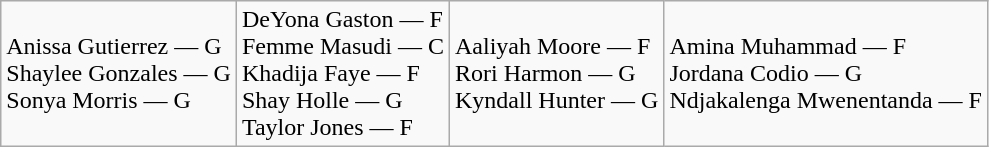<table class="wikitable">
<tr align="left">
<td>Anissa Gutierrez — G<br>Shaylee Gonzales — G<br>Sonya Morris — G</td>
<td>DeYona Gaston — F<br>Femme Masudi — C<br>Khadija Faye — F<br>Shay Holle — G<br>Taylor Jones — F</td>
<td>Aaliyah Moore — F<br>Rori Harmon — G<br>Kyndall Hunter — G</td>
<td>Amina Muhammad — F<br>Jordana Codio — G<br>Ndjakalenga Mwenentanda — F</td>
</tr>
</table>
